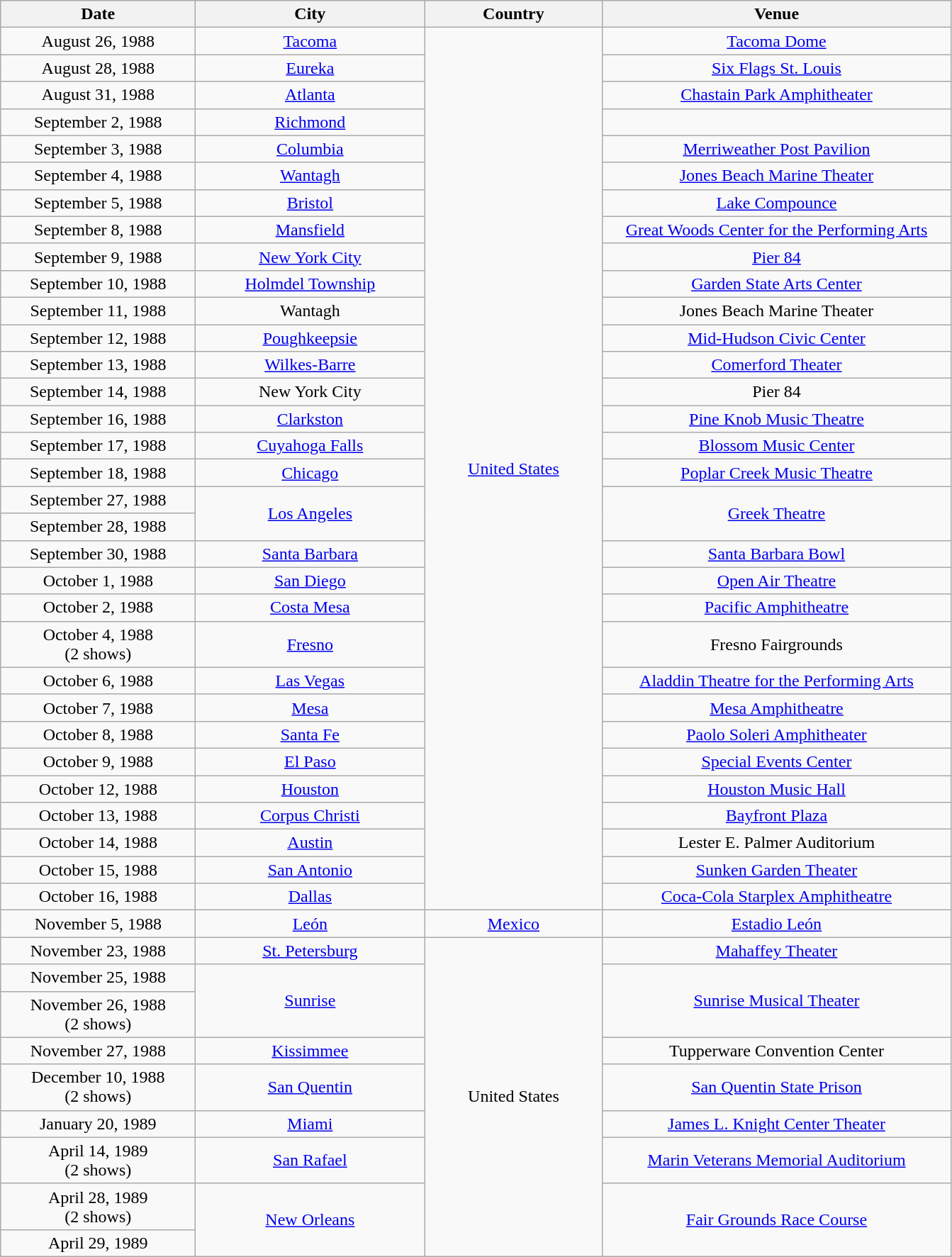<table class="wikitable sortable plainrowheaders" style="text-align:center;">
<tr>
<th scope="col" style="width:11em;">Date</th>
<th scope="col" style="width:13em;">City</th>
<th scope="col" style="width:10em;">Country</th>
<th scope="col" style="width:20em;">Venue</th>
</tr>
<tr>
<td>August 26, 1988</td>
<td><a href='#'>Tacoma</a></td>
<td rowspan="32"><a href='#'>United States</a></td>
<td><a href='#'>Tacoma Dome</a></td>
</tr>
<tr>
<td>August 28, 1988</td>
<td><a href='#'>Eureka</a></td>
<td><a href='#'>Six Flags St. Louis</a></td>
</tr>
<tr>
<td>August 31, 1988</td>
<td><a href='#'>Atlanta</a></td>
<td><a href='#'>Chastain Park Amphitheater</a></td>
</tr>
<tr>
<td>September 2, 1988</td>
<td><a href='#'>Richmond</a></td>
<td></td>
</tr>
<tr>
<td>September 3, 1988</td>
<td><a href='#'>Columbia</a></td>
<td><a href='#'>Merriweather Post Pavilion</a></td>
</tr>
<tr>
<td>September 4, 1988</td>
<td><a href='#'>Wantagh</a></td>
<td><a href='#'>Jones Beach Marine Theater</a></td>
</tr>
<tr>
<td>September 5, 1988</td>
<td><a href='#'>Bristol</a></td>
<td><a href='#'>Lake Compounce</a></td>
</tr>
<tr>
<td>September 8, 1988</td>
<td><a href='#'>Mansfield</a></td>
<td><a href='#'>Great Woods Center for the Performing Arts</a></td>
</tr>
<tr>
<td>September 9, 1988</td>
<td><a href='#'>New York City</a></td>
<td><a href='#'>Pier 84</a></td>
</tr>
<tr>
<td>September 10, 1988</td>
<td><a href='#'>Holmdel Township</a></td>
<td><a href='#'>Garden State Arts Center</a></td>
</tr>
<tr>
<td>September 11, 1988</td>
<td>Wantagh</td>
<td>Jones Beach Marine Theater</td>
</tr>
<tr>
<td>September 12, 1988</td>
<td><a href='#'>Poughkeepsie</a></td>
<td><a href='#'>Mid-Hudson Civic Center</a></td>
</tr>
<tr>
<td>September 13, 1988</td>
<td><a href='#'>Wilkes-Barre</a></td>
<td><a href='#'>Comerford Theater</a></td>
</tr>
<tr>
<td>September 14, 1988</td>
<td>New York City</td>
<td>Pier 84</td>
</tr>
<tr>
<td>September 16, 1988</td>
<td><a href='#'>Clarkston</a></td>
<td><a href='#'>Pine Knob Music Theatre</a></td>
</tr>
<tr>
<td>September 17, 1988</td>
<td><a href='#'>Cuyahoga Falls</a></td>
<td><a href='#'>Blossom Music Center</a></td>
</tr>
<tr>
<td>September 18, 1988</td>
<td><a href='#'>Chicago</a></td>
<td><a href='#'>Poplar Creek Music Theatre</a></td>
</tr>
<tr>
<td>September 27, 1988</td>
<td rowspan="2"><a href='#'>Los Angeles</a></td>
<td rowspan="2"><a href='#'>Greek Theatre</a></td>
</tr>
<tr>
<td>September 28, 1988</td>
</tr>
<tr>
<td>September 30, 1988</td>
<td><a href='#'>Santa Barbara</a></td>
<td><a href='#'>Santa Barbara Bowl</a></td>
</tr>
<tr>
<td>October 1, 1988</td>
<td><a href='#'>San Diego</a></td>
<td><a href='#'>Open Air Theatre</a></td>
</tr>
<tr>
<td>October 2, 1988</td>
<td><a href='#'>Costa Mesa</a></td>
<td><a href='#'>Pacific Amphitheatre</a></td>
</tr>
<tr>
<td>October 4, 1988<br>(2 shows)</td>
<td><a href='#'>Fresno</a></td>
<td>Fresno Fairgrounds</td>
</tr>
<tr>
<td>October 6, 1988</td>
<td><a href='#'>Las Vegas</a></td>
<td><a href='#'>Aladdin Theatre for the Performing Arts</a></td>
</tr>
<tr>
<td>October 7, 1988</td>
<td><a href='#'>Mesa</a></td>
<td><a href='#'>Mesa Amphitheatre</a></td>
</tr>
<tr>
<td>October 8, 1988</td>
<td><a href='#'>Santa Fe</a></td>
<td><a href='#'>Paolo Soleri Amphitheater</a></td>
</tr>
<tr>
<td>October 9, 1988</td>
<td><a href='#'>El Paso</a></td>
<td><a href='#'>Special Events Center</a></td>
</tr>
<tr>
<td>October 12, 1988</td>
<td><a href='#'>Houston</a></td>
<td><a href='#'>Houston Music Hall</a></td>
</tr>
<tr>
<td>October 13, 1988</td>
<td><a href='#'>Corpus Christi</a></td>
<td><a href='#'>Bayfront Plaza</a></td>
</tr>
<tr>
<td>October 14, 1988</td>
<td><a href='#'>Austin</a></td>
<td>Lester E. Palmer Auditorium</td>
</tr>
<tr>
<td>October 15, 1988</td>
<td><a href='#'>San Antonio</a></td>
<td><a href='#'>Sunken Garden Theater</a></td>
</tr>
<tr>
<td>October 16, 1988</td>
<td><a href='#'>Dallas</a></td>
<td><a href='#'>Coca-Cola Starplex Amphitheatre</a></td>
</tr>
<tr>
<td>November 5, 1988</td>
<td><a href='#'>León</a></td>
<td><a href='#'>Mexico</a></td>
<td><a href='#'>Estadio León</a></td>
</tr>
<tr>
<td>November 23, 1988</td>
<td><a href='#'>St. Petersburg</a></td>
<td rowspan="9">United States</td>
<td><a href='#'>Mahaffey Theater</a></td>
</tr>
<tr>
<td>November 25, 1988</td>
<td rowspan="2"><a href='#'>Sunrise</a></td>
<td rowspan="2"><a href='#'>Sunrise Musical Theater</a></td>
</tr>
<tr>
<td>November 26, 1988<br>(2 shows)</td>
</tr>
<tr>
<td>November 27, 1988</td>
<td><a href='#'>Kissimmee</a></td>
<td>Tupperware Convention Center</td>
</tr>
<tr>
<td>December 10, 1988<br>(2 shows)</td>
<td><a href='#'>San Quentin</a></td>
<td><a href='#'>San Quentin State Prison</a></td>
</tr>
<tr>
<td>January 20, 1989</td>
<td><a href='#'>Miami</a></td>
<td><a href='#'>James L. Knight Center Theater</a></td>
</tr>
<tr>
<td>April 14, 1989<br>(2 shows)</td>
<td><a href='#'>San Rafael</a></td>
<td><a href='#'>Marin Veterans Memorial Auditorium</a></td>
</tr>
<tr>
<td>April 28, 1989<br>(2 shows)</td>
<td rowspan="2"><a href='#'>New Orleans</a></td>
<td rowspan="2"><a href='#'>Fair Grounds Race Course</a></td>
</tr>
<tr>
<td>April 29, 1989</td>
</tr>
</table>
